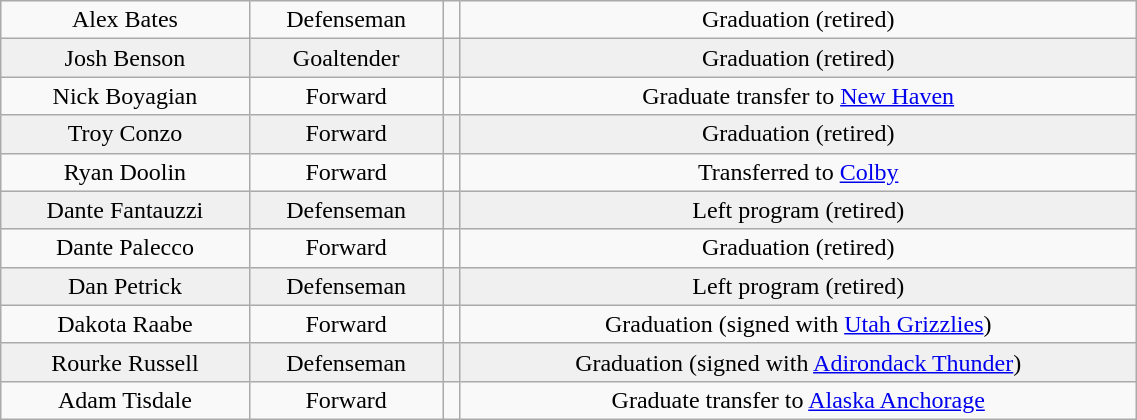<table class="wikitable" width="60%">
<tr align="center" bgcolor="">
<td>Alex Bates</td>
<td>Defenseman</td>
<td></td>
<td>Graduation (retired)</td>
</tr>
<tr align="center" bgcolor="f0f0f0">
<td>Josh Benson</td>
<td>Goaltender</td>
<td></td>
<td>Graduation (retired)</td>
</tr>
<tr align="center" bgcolor="">
<td>Nick Boyagian</td>
<td>Forward</td>
<td></td>
<td>Graduate transfer to <a href='#'>New Haven</a></td>
</tr>
<tr align="center" bgcolor="f0f0f0">
<td>Troy Conzo</td>
<td>Forward</td>
<td></td>
<td>Graduation (retired)</td>
</tr>
<tr align="center" bgcolor="">
<td>Ryan Doolin</td>
<td>Forward</td>
<td></td>
<td>Transferred to <a href='#'>Colby</a></td>
</tr>
<tr align="center" bgcolor="f0f0f0">
<td>Dante Fantauzzi</td>
<td>Defenseman</td>
<td></td>
<td>Left program (retired)</td>
</tr>
<tr align="center" bgcolor="">
<td>Dante Palecco</td>
<td>Forward</td>
<td></td>
<td>Graduation (retired)</td>
</tr>
<tr align="center" bgcolor="f0f0f0">
<td>Dan Petrick</td>
<td>Defenseman</td>
<td></td>
<td>Left program (retired)</td>
</tr>
<tr align="center" bgcolor="">
<td>Dakota Raabe</td>
<td>Forward</td>
<td></td>
<td>Graduation (signed with <a href='#'>Utah Grizzlies</a>)</td>
</tr>
<tr align="center" bgcolor="f0f0f0">
<td>Rourke Russell</td>
<td>Defenseman</td>
<td></td>
<td>Graduation (signed with <a href='#'>Adirondack Thunder</a>)</td>
</tr>
<tr align="center" bgcolor="">
<td>Adam Tisdale</td>
<td>Forward</td>
<td></td>
<td>Graduate transfer to <a href='#'>Alaska Anchorage</a></td>
</tr>
</table>
